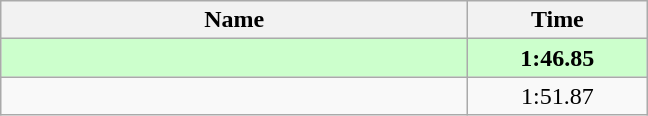<table class="wikitable" style="text-align:center;">
<tr>
<th style="width:19em">Name</th>
<th style="width:7em">Time</th>
</tr>
<tr bgcolor=ccffcc>
<td align=left><strong></strong></td>
<td><strong>1:46.85</strong></td>
</tr>
<tr>
<td align=left></td>
<td>1:51.87</td>
</tr>
</table>
